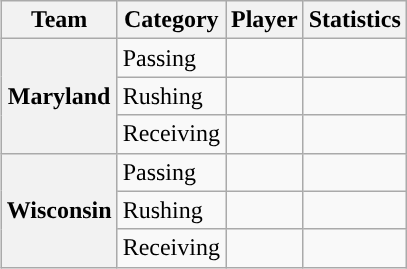<table class="wikitable" style="float:right">
<tr>
<th>Team</th>
<th>Category</th>
<th>Player</th>
<th>Statistics</th>
</tr>
<tr>
<th rowspan=3>Maryland</th>
<td>Passing</td>
<td></td>
<td></td>
</tr>
<tr>
<td>Rushing</td>
<td></td>
<td></td>
</tr>
<tr>
<td>Receiving</td>
<td></td>
<td></td>
</tr>
<tr>
<th rowspan=3>Wisconsin</th>
<td>Passing</td>
<td></td>
<td></td>
</tr>
<tr>
<td>Rushing</td>
<td></td>
<td></td>
</tr>
<tr>
<td>Receiving</td>
<td></td>
<td></td>
</tr>
</table>
